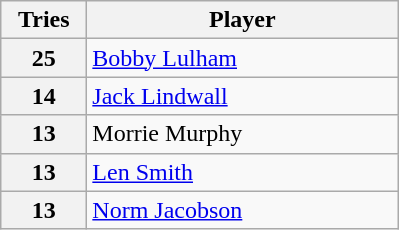<table class="wikitable" style="text-align:left;">
<tr>
<th width=50>Tries</th>
<th width=200>Player</th>
</tr>
<tr>
<th>25</th>
<td> <a href='#'>Bobby Lulham</a></td>
</tr>
<tr>
<th>14</th>
<td> <a href='#'>Jack Lindwall</a></td>
</tr>
<tr>
<th>13</th>
<td> Morrie Murphy</td>
</tr>
<tr>
<th>13</th>
<td> <a href='#'>Len Smith</a></td>
</tr>
<tr>
<th>13</th>
<td> <a href='#'>Norm Jacobson</a></td>
</tr>
</table>
